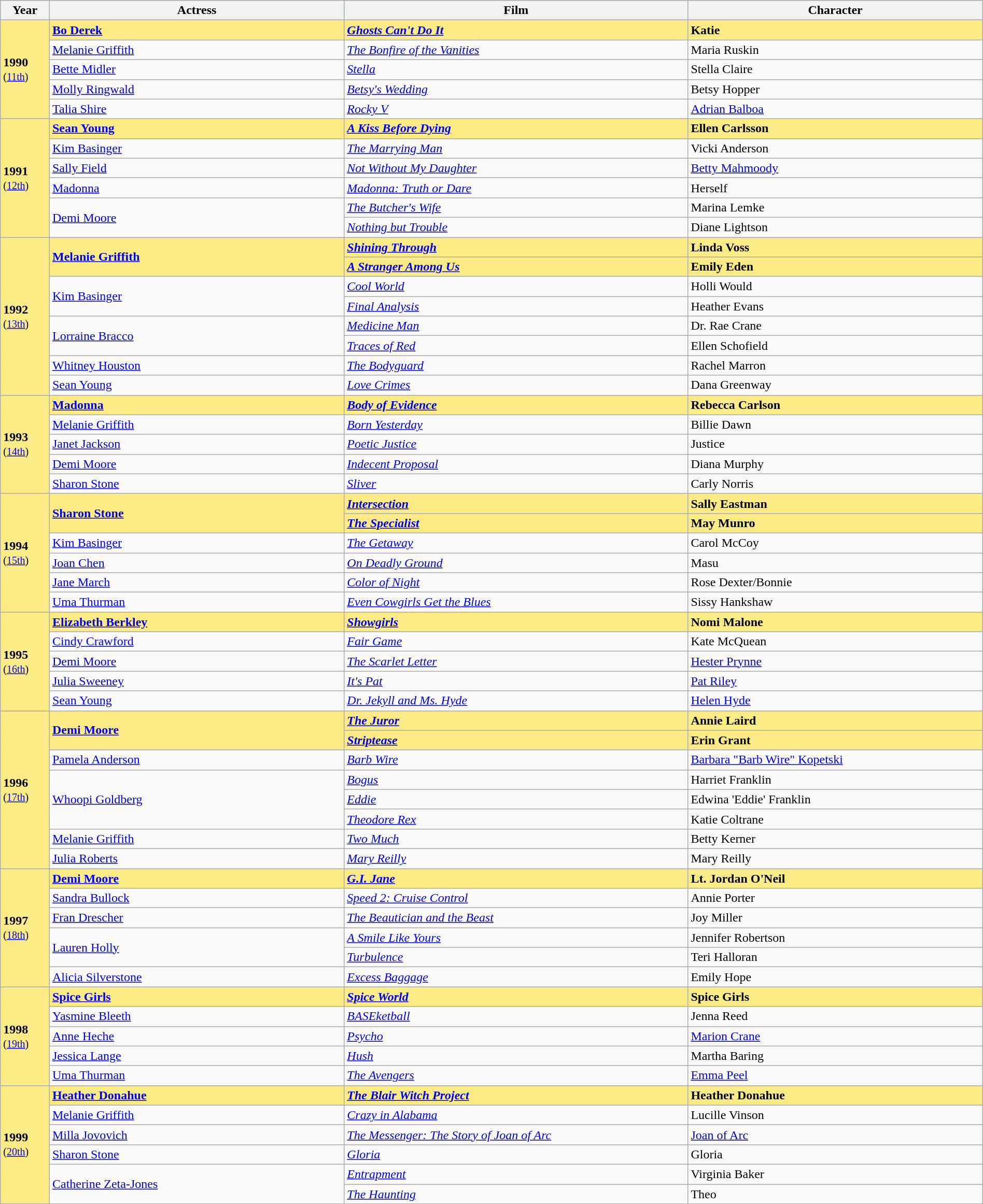<table class="wikitable sortable" style="width:100%">
<tr bgcolor="#45f5ef">
<th width="5%">Year</th>
<th width="30%">Actress</th>
<th width="35%">Film</th>
<th width="30%">Character</th>
</tr>
<tr style="background:#FAEB86;">
<td rowspan="5"><strong>1990</strong><br><small>(<a href='#'>11th</a>)</small></td>
<td><strong><a href='#'>Bo Derek</a></strong></td>
<td><strong><em><a href='#'>Ghosts Can't Do It</a></em></strong></td>
<td><strong>Katie</strong></td>
</tr>
<tr>
<td><a href='#'>Melanie Griffith</a></td>
<td><em><a href='#'>The Bonfire of the Vanities</a></em></td>
<td>Maria Ruskin</td>
</tr>
<tr>
<td><a href='#'>Bette Midler</a></td>
<td><em><a href='#'>Stella</a></em></td>
<td>Stella Claire</td>
</tr>
<tr>
<td><a href='#'>Molly Ringwald</a></td>
<td><em><a href='#'>Betsy's Wedding</a></em></td>
<td>Betsy Hopper</td>
</tr>
<tr>
<td><a href='#'>Talia Shire</a></td>
<td><em><a href='#'>Rocky V</a></em></td>
<td><a href='#'>Adrian Balboa</a></td>
</tr>
<tr style="background:#FAEB86;">
<td rowspan="6"><strong>1991</strong><br><small>(<a href='#'>12th</a>)</small></td>
<td><strong><a href='#'>Sean Young</a></strong></td>
<td><strong><em><a href='#'>A Kiss Before Dying</a></em></strong></td>
<td><strong>Ellen Carlsson</strong></td>
</tr>
<tr>
<td><a href='#'>Kim Basinger</a></td>
<td><em><a href='#'>The Marrying Man</a></em></td>
<td>Vicki Anderson</td>
</tr>
<tr>
<td><a href='#'>Sally Field</a></td>
<td><em><a href='#'>Not Without My Daughter</a></em></td>
<td><a href='#'>Betty Mahmoody</a></td>
</tr>
<tr>
<td><a href='#'>Madonna</a></td>
<td><em><a href='#'>Madonna: Truth or Dare</a></em></td>
<td>Herself</td>
</tr>
<tr>
<td rowspan="2"><a href='#'>Demi Moore</a></td>
<td><em><a href='#'>The Butcher's Wife</a></em></td>
<td>Marina Lemke</td>
</tr>
<tr>
<td><em><a href='#'>Nothing but Trouble</a></em></td>
<td>Diane Lightson</td>
</tr>
<tr style="background:#FAEB86;">
<td rowspan="8"><strong>1992</strong><br><small>(<a href='#'>13th</a>)</small></td>
<td rowspan="2"><strong><a href='#'>Melanie Griffith</a></strong></td>
<td><strong><em><a href='#'>Shining Through</a></em></strong></td>
<td><strong>Linda Voss</strong></td>
</tr>
<tr style="background:#FAEB86;">
<td><strong><em><a href='#'>A Stranger Among Us</a></em></strong></td>
<td><strong>Emily Eden</strong></td>
</tr>
<tr>
<td rowspan="2"><a href='#'>Kim Basinger</a></td>
<td><em><a href='#'>Cool World</a></em></td>
<td>Holli Would</td>
</tr>
<tr>
<td><em><a href='#'>Final Analysis</a></em></td>
<td>Heather Evans</td>
</tr>
<tr>
<td rowspan="2"><a href='#'>Lorraine Bracco</a></td>
<td><em><a href='#'>Medicine Man</a></em></td>
<td>Dr. Rae Crane</td>
</tr>
<tr>
<td><em><a href='#'>Traces of Red</a></em></td>
<td>Ellen Schofield</td>
</tr>
<tr>
<td><a href='#'>Whitney Houston</a></td>
<td><em><a href='#'>The Bodyguard</a></em></td>
<td>Rachel Marron</td>
</tr>
<tr>
<td><a href='#'>Sean Young</a></td>
<td><em><a href='#'>Love Crimes</a></em></td>
<td>Dana Greenway</td>
</tr>
<tr style="background:#FAEB86;">
<td rowspan="5"><strong>1993</strong><br><small>(<a href='#'>14th</a>)</small></td>
<td><strong><a href='#'>Madonna</a></strong></td>
<td><strong><em><a href='#'>Body of Evidence</a></em></strong></td>
<td><strong>Rebecca Carlson</strong></td>
</tr>
<tr>
<td><a href='#'>Melanie Griffith</a></td>
<td><em><a href='#'>Born Yesterday</a></em></td>
<td>Billie Dawn</td>
</tr>
<tr>
<td><a href='#'>Janet Jackson</a></td>
<td><em><a href='#'>Poetic Justice</a></em></td>
<td>Justice</td>
</tr>
<tr>
<td><a href='#'>Demi Moore</a></td>
<td><em><a href='#'>Indecent Proposal</a></em></td>
<td>Diana Murphy</td>
</tr>
<tr>
<td><a href='#'>Sharon Stone</a></td>
<td><em><a href='#'>Sliver</a></em></td>
<td>Carly Norris</td>
</tr>
<tr style="background:#FAEB86;">
<td rowspan="6"><strong>1994</strong><br><small>(<a href='#'>15th</a>)</small></td>
<td rowspan="2"><strong><a href='#'>Sharon Stone</a></strong></td>
<td><strong><em><a href='#'>Intersection</a></em></strong></td>
<td><strong>Sally Eastman</strong></td>
</tr>
<tr style="background:#FAEB86;">
<td><strong><em><a href='#'>The Specialist</a></em></strong></td>
<td><strong>May Munro</strong></td>
</tr>
<tr>
<td><a href='#'>Kim Basinger</a></td>
<td><em><a href='#'>The Getaway</a></em></td>
<td>Carol McCoy</td>
</tr>
<tr>
<td><a href='#'>Joan Chen</a></td>
<td><em><a href='#'>On Deadly Ground</a></em></td>
<td>Masu</td>
</tr>
<tr>
<td><a href='#'>Jane March</a></td>
<td><em><a href='#'>Color of Night</a></em></td>
<td>Rose Dexter/Bonnie</td>
</tr>
<tr>
<td><a href='#'>Uma Thurman</a></td>
<td><em><a href='#'>Even Cowgirls Get the Blues</a></em></td>
<td>Sissy Hankshaw</td>
</tr>
<tr style="background:#FAEB86;">
<td rowspan="5"><strong>1995</strong><br><small>(<a href='#'>16th</a>)</small></td>
<td><strong><a href='#'>Elizabeth Berkley</a></strong></td>
<td><strong><em><a href='#'>Showgirls</a></em></strong></td>
<td><strong>Nomi Malone</strong></td>
</tr>
<tr>
<td><a href='#'>Cindy Crawford</a></td>
<td><em><a href='#'>Fair Game</a></em></td>
<td>Kate McQuean</td>
</tr>
<tr>
<td><a href='#'>Demi Moore</a></td>
<td><em><a href='#'>The Scarlet Letter</a></em></td>
<td><a href='#'>Hester Prynne</a></td>
</tr>
<tr>
<td><a href='#'>Julia Sweeney</a></td>
<td><em><a href='#'>It's Pat</a></em></td>
<td><a href='#'>Pat Riley</a></td>
</tr>
<tr>
<td><a href='#'>Sean Young</a></td>
<td><em><a href='#'>Dr. Jekyll and Ms. Hyde</a></em></td>
<td><a href='#'>Helen Hyde</a></td>
</tr>
<tr style="background:#FAEB86;">
<td rowspan="8"><strong>1996</strong><br><small>(<a href='#'>17th</a>)</small></td>
<td rowspan="2"><strong><a href='#'>Demi Moore</a></strong></td>
<td><strong><em><a href='#'>The Juror</a></em></strong></td>
<td><strong>Annie Laird</strong></td>
</tr>
<tr style="background:#FAEB86;">
<td><strong><em><a href='#'>Striptease</a></em></strong></td>
<td><strong>Erin Grant</strong></td>
</tr>
<tr>
<td><a href='#'>Pamela Anderson</a></td>
<td><em><a href='#'>Barb Wire</a></em></td>
<td><a href='#'>Barbara "Barb Wire" Kopetski</a></td>
</tr>
<tr>
<td rowspan="3"><a href='#'>Whoopi Goldberg</a></td>
<td><em><a href='#'>Bogus</a></em></td>
<td>Harriet Franklin</td>
</tr>
<tr>
<td><em><a href='#'>Eddie</a></em></td>
<td>Edwina 'Eddie' Franklin</td>
</tr>
<tr>
<td><em><a href='#'>Theodore Rex</a></em></td>
<td>Katie Coltrane</td>
</tr>
<tr>
<td><a href='#'>Melanie Griffith</a></td>
<td><em><a href='#'>Two Much</a></em></td>
<td>Betty Kerner</td>
</tr>
<tr>
<td><a href='#'>Julia Roberts</a></td>
<td><em><a href='#'>Mary Reilly</a></em></td>
<td>Mary Reilly</td>
</tr>
<tr style="background:#FAEB86;">
<td rowspan="6"><strong>1997</strong><br><small>(<a href='#'>18th</a>)</small></td>
<td><strong><a href='#'>Demi Moore</a></strong></td>
<td><strong><em><a href='#'>G.I. Jane</a></em></strong></td>
<td><strong>Lt. Jordan O'Neil</strong></td>
</tr>
<tr>
<td><a href='#'>Sandra Bullock</a></td>
<td><em><a href='#'>Speed 2: Cruise Control</a></em></td>
<td>Annie Porter</td>
</tr>
<tr>
<td><a href='#'>Fran Drescher</a></td>
<td><em><a href='#'>The Beautician and the Beast</a></em></td>
<td>Joy Miller</td>
</tr>
<tr>
<td rowspan="2"><a href='#'>Lauren Holly</a></td>
<td><em><a href='#'>A Smile Like Yours</a></em></td>
<td>Jennifer Robertson</td>
</tr>
<tr>
<td><em><a href='#'>Turbulence</a></em></td>
<td>Teri Halloran</td>
</tr>
<tr>
<td><a href='#'>Alicia Silverstone</a></td>
<td><em><a href='#'>Excess Baggage</a></em></td>
<td>Emily Hope</td>
</tr>
<tr style="background:#FAEB86;">
<td rowspan="5"><strong>1998</strong><br><small>(<a href='#'>19th</a>)</small></td>
<td><strong><a href='#'>Spice Girls</a></strong></td>
<td><strong><em><a href='#'>Spice World</a></em></strong></td>
<td><strong>Spice Girls</strong></td>
</tr>
<tr>
<td><a href='#'>Yasmine Bleeth</a></td>
<td><em><a href='#'>BASEketball</a></em></td>
<td>Jenna Reed</td>
</tr>
<tr>
<td><a href='#'>Anne Heche</a></td>
<td><em><a href='#'>Psycho</a></em></td>
<td><a href='#'>Marion Crane</a></td>
</tr>
<tr>
<td><a href='#'>Jessica Lange</a></td>
<td><em><a href='#'>Hush</a></em></td>
<td>Martha Baring</td>
</tr>
<tr>
<td><a href='#'>Uma Thurman</a></td>
<td><em><a href='#'>The Avengers</a></em></td>
<td><a href='#'>Emma Peel</a></td>
</tr>
<tr style="background:#FAEB86;">
<td rowspan="6"><strong>1999</strong><br><small>(<a href='#'>20th</a>)</small></td>
<td><strong><a href='#'>Heather Donahue</a></strong></td>
<td><strong><em><a href='#'>The Blair Witch Project</a></em></strong></td>
<td><strong>Heather Donahue</strong></td>
</tr>
<tr>
<td><a href='#'>Melanie Griffith</a></td>
<td><em><a href='#'>Crazy in Alabama</a></em></td>
<td>Lucille Vinson</td>
</tr>
<tr>
<td><a href='#'>Milla Jovovich</a></td>
<td><em><a href='#'>The Messenger: The Story of Joan of Arc</a></em></td>
<td><a href='#'>Joan of Arc</a></td>
</tr>
<tr>
<td><a href='#'>Sharon Stone</a></td>
<td><em><a href='#'>Gloria</a></em></td>
<td>Gloria</td>
</tr>
<tr>
<td rowspan="2"><a href='#'>Catherine Zeta-Jones</a></td>
<td><em><a href='#'>Entrapment</a></em></td>
<td>Virginia Baker</td>
</tr>
<tr>
<td><em><a href='#'>The Haunting</a></em></td>
<td>Theo</td>
</tr>
</table>
